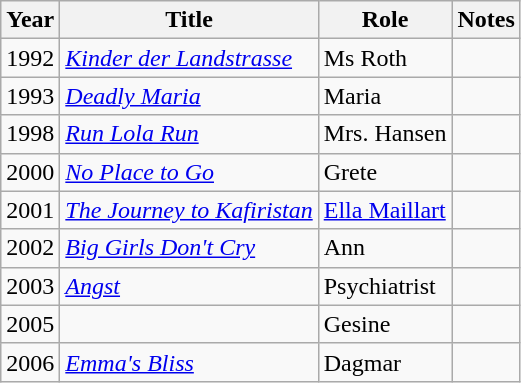<table class="wikitable sortable">
<tr>
<th>Year</th>
<th>Title</th>
<th>Role</th>
<th class="unsortable">Notes</th>
</tr>
<tr>
<td>1992</td>
<td><a href='#'><em>Kinder der Landstrasse</em></a></td>
<td>Ms Roth</td>
<td></td>
</tr>
<tr>
<td>1993</td>
<td><em><a href='#'>Deadly Maria</a></em></td>
<td>Maria</td>
<td></td>
</tr>
<tr>
<td>1998</td>
<td><em><a href='#'>Run Lola Run</a></em></td>
<td>Mrs. Hansen</td>
<td></td>
</tr>
<tr>
<td>2000</td>
<td><em><a href='#'>No Place to Go</a></em></td>
<td>Grete</td>
<td></td>
</tr>
<tr>
<td>2001</td>
<td><em><a href='#'>The Journey to Kafiristan</a></em></td>
<td><a href='#'>Ella Maillart</a></td>
<td></td>
</tr>
<tr>
<td>2002</td>
<td><em><a href='#'>Big Girls Don't Cry</a></em></td>
<td>Ann</td>
<td></td>
</tr>
<tr>
<td>2003</td>
<td><em><a href='#'>Angst</a></em></td>
<td>Psychiatrist</td>
<td></td>
</tr>
<tr>
<td>2005</td>
<td><em></em></td>
<td>Gesine</td>
<td></td>
</tr>
<tr>
<td>2006</td>
<td><em><a href='#'>Emma's Bliss</a></em></td>
<td>Dagmar</td>
<td></td>
</tr>
</table>
